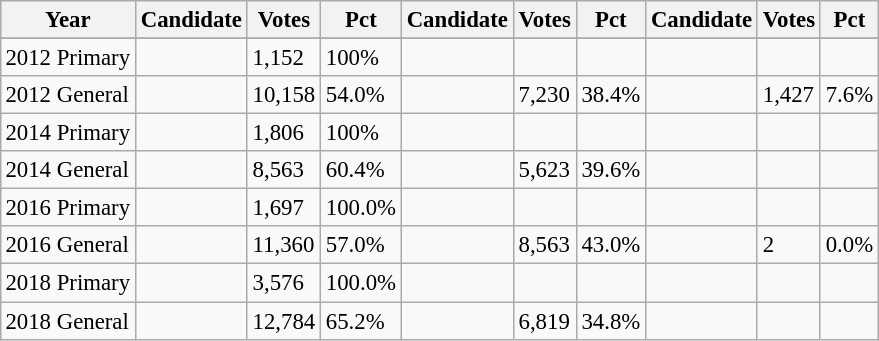<table class="wikitable" style="margin:0.5em ; font-size:95%">
<tr>
<th>Year</th>
<th>Candidate</th>
<th>Votes</th>
<th>Pct</th>
<th>Candidate</th>
<th>Votes</th>
<th>Pct</th>
<th>Candidate</th>
<th>Votes</th>
<th>Pct</th>
</tr>
<tr>
</tr>
<tr>
<td>2012 Primary</td>
<td></td>
<td>1,152</td>
<td>100%</td>
<td></td>
<td></td>
<td></td>
<td></td>
<td></td>
<td></td>
</tr>
<tr>
<td>2012 General</td>
<td></td>
<td>10,158</td>
<td>54.0%</td>
<td></td>
<td>7,230</td>
<td>38.4%</td>
<td></td>
<td>1,427</td>
<td>7.6%</td>
</tr>
<tr>
<td>2014 Primary</td>
<td></td>
<td>1,806</td>
<td>100%</td>
<td></td>
<td></td>
<td></td>
<td></td>
<td></td>
<td></td>
</tr>
<tr>
<td>2014 General</td>
<td></td>
<td>8,563</td>
<td>60.4%</td>
<td></td>
<td>5,623</td>
<td>39.6%</td>
<td></td>
<td></td>
<td></td>
</tr>
<tr>
<td>2016 Primary</td>
<td></td>
<td>1,697</td>
<td>100.0%</td>
<td></td>
<td></td>
<td></td>
<td></td>
<td></td>
<td></td>
</tr>
<tr>
<td>2016 General</td>
<td></td>
<td>11,360</td>
<td>57.0%</td>
<td></td>
<td>8,563</td>
<td>43.0%</td>
<td></td>
<td>2</td>
<td>0.0%</td>
</tr>
<tr>
<td>2018 Primary</td>
<td></td>
<td>3,576</td>
<td>100.0%</td>
<td></td>
<td></td>
<td></td>
<td></td>
<td></td>
<td></td>
</tr>
<tr>
<td>2018 General</td>
<td></td>
<td>12,784</td>
<td>65.2%</td>
<td></td>
<td>6,819</td>
<td>34.8%</td>
<td></td>
<td></td>
<td></td>
</tr>
</table>
